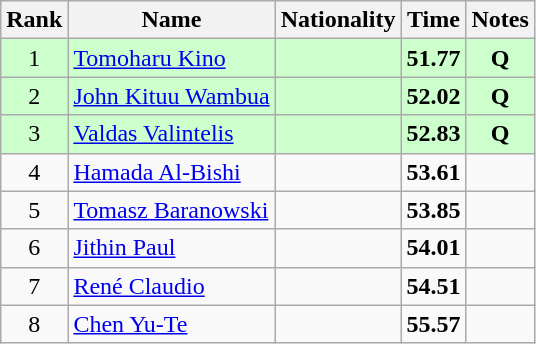<table class="wikitable sortable" style="text-align:center">
<tr>
<th>Rank</th>
<th>Name</th>
<th>Nationality</th>
<th>Time</th>
<th>Notes</th>
</tr>
<tr bgcolor=ccffcc>
<td>1</td>
<td align=left><a href='#'>Tomoharu Kino</a></td>
<td align=left></td>
<td><strong>51.77</strong></td>
<td><strong>Q</strong></td>
</tr>
<tr bgcolor=ccffcc>
<td>2</td>
<td align=left><a href='#'>John Kituu Wambua</a></td>
<td align=left></td>
<td><strong>52.02</strong></td>
<td><strong>Q</strong></td>
</tr>
<tr bgcolor=ccffcc>
<td>3</td>
<td align=left><a href='#'>Valdas Valintelis</a></td>
<td align=left></td>
<td><strong>52.83</strong></td>
<td><strong>Q</strong></td>
</tr>
<tr>
<td>4</td>
<td align=left><a href='#'>Hamada Al-Bishi</a></td>
<td align=left></td>
<td><strong>53.61</strong></td>
<td></td>
</tr>
<tr>
<td>5</td>
<td align=left><a href='#'>Tomasz Baranowski</a></td>
<td align=left></td>
<td><strong>53.85</strong></td>
<td></td>
</tr>
<tr>
<td>6</td>
<td align=left><a href='#'>Jithin Paul</a></td>
<td align=left></td>
<td><strong>54.01</strong></td>
<td></td>
</tr>
<tr>
<td>7</td>
<td align=left><a href='#'>René Claudio</a></td>
<td align=left></td>
<td><strong>54.51</strong></td>
<td></td>
</tr>
<tr>
<td>8</td>
<td align=left><a href='#'>Chen Yu-Te</a></td>
<td align=left></td>
<td><strong>55.57</strong></td>
<td></td>
</tr>
</table>
